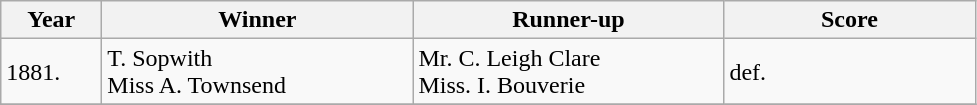<table class="wikitable">
<tr>
<th style="width:60px;">Year</th>
<th style="width:200px;">Winner</th>
<th style="width:200px;">Runner-up</th>
<th style="width:160px;">Score</th>
</tr>
<tr>
<td>1881.</td>
<td> T. Sopwith <br> Miss A. Townsend</td>
<td> Mr. C. Leigh Clare<br> Miss. I. Bouverie</td>
<td>def.</td>
</tr>
<tr>
</tr>
</table>
